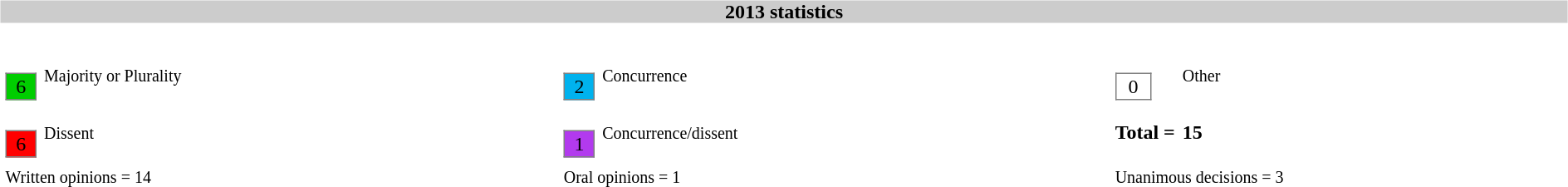<table width=100%>
<tr>
<td><br><table width=100% align=center cellpadding=0 cellspacing=0>
<tr>
<th bgcolor=#CCCCCC>2013 statistics</th>
</tr>
<tr>
<td><br><table width=100% cellpadding="2" cellspacing="2" border="0"width=25px>
<tr>
<td><br><table border="1" style="border-collapse:collapse;">
<tr>
<td align=center bgcolor=#00CD00 width=25px>6</td>
</tr>
</table>
</td>
<td><small>Majority or Plurality</small></td>
<td width=25px><br><table border="1" style="border-collapse:collapse;">
<tr>
<td align=center width=25px bgcolor=#00B2EE>2</td>
</tr>
</table>
</td>
<td><small>Concurrence</small></td>
<td width=25px><br><table border="1" style="border-collapse:collapse;">
<tr>
<td align=center width=25px bgcolor=white>0</td>
</tr>
</table>
</td>
<td><small>Other</small></td>
</tr>
<tr>
<td width=25px><br><table border="1" style="border-collapse:collapse;">
<tr>
<td align=center width=25px bgcolor=red>6</td>
</tr>
</table>
</td>
<td><small>Dissent</small></td>
<td width=25px><br><table border="1" style="border-collapse:collapse;">
<tr>
<td align=center width=25px bgcolor=#B23AEE>1</td>
</tr>
</table>
</td>
<td><small>Concurrence/dissent</small></td>
<td white-space: nowrap><strong>Total = </strong></td>
<td><strong>15</strong></td>
</tr>
<tr>
<td colspan=2><small>Written opinions = 14</small></td>
<td colspan=2><small>Oral opinions = 1</small></td>
<td colspan=2><small> Unanimous decisions = 3</small></td>
</tr>
</table>
</td>
</tr>
</table>
</td>
</tr>
</table>
